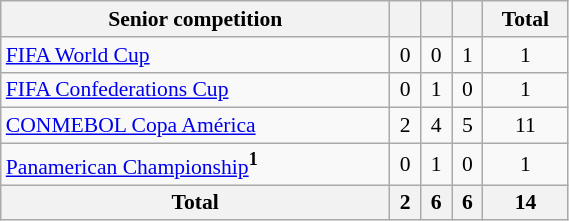<table class="wikitable" width=30% style="font-size:90%; text-align:center;">
<tr>
<th>Senior competition</th>
<th></th>
<th></th>
<th></th>
<th>Total</th>
</tr>
<tr>
<td align=left><a href='#'>FIFA World Cup</a></td>
<td>0</td>
<td>0</td>
<td>1</td>
<td>1</td>
</tr>
<tr>
<td align="left"><a href='#'>FIFA Confederations Cup</a></td>
<td>0</td>
<td>1</td>
<td>0</td>
<td>1</td>
</tr>
<tr>
<td align=left><a href='#'>CONMEBOL Copa América</a></td>
<td>2</td>
<td>4</td>
<td>5</td>
<td>11</td>
</tr>
<tr>
<td align=left><a href='#'>Panamerican Championship</a><sup><strong>1</strong></sup></td>
<td>0</td>
<td>1</td>
<td>0</td>
<td>1</td>
</tr>
<tr>
<th>Total</th>
<th>2</th>
<th>6</th>
<th>6</th>
<th>14</th>
</tr>
</table>
